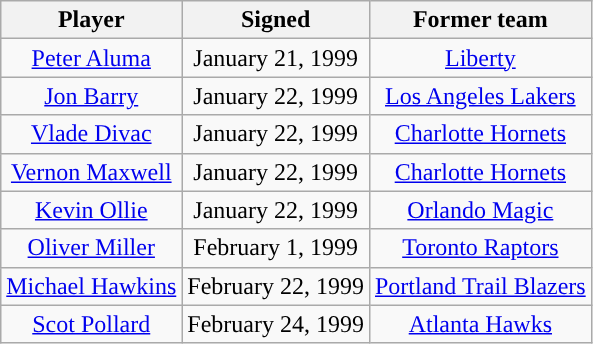<table class="wikitable sortable sortable" style="text-align: center">
<tr>
<th>Player</th>
<th>Signed</th>
<th>Former team</th>
</tr>
<tr>
<td><a href='#'>Peter Aluma</a></td>
<td>January 21, 1999</td>
<td><a href='#'>Liberty</a></td>
</tr>
<tr>
<td><a href='#'>Jon Barry</a></td>
<td>January 22, 1999</td>
<td><a href='#'>Los Angeles Lakers</a></td>
</tr>
<tr>
<td><a href='#'>Vlade Divac</a></td>
<td>January 22, 1999</td>
<td><a href='#'>Charlotte Hornets</a></td>
</tr>
<tr>
<td><a href='#'>Vernon Maxwell</a></td>
<td>January 22, 1999</td>
<td><a href='#'>Charlotte Hornets</a></td>
</tr>
<tr>
<td><a href='#'>Kevin Ollie</a></td>
<td>January 22, 1999</td>
<td><a href='#'>Orlando Magic</a></td>
</tr>
<tr>
<td><a href='#'>Oliver Miller</a></td>
<td>February 1, 1999</td>
<td><a href='#'>Toronto Raptors</a></td>
</tr>
<tr>
<td><a href='#'>Michael Hawkins</a></td>
<td>February 22, 1999</td>
<td><a href='#'>Portland Trail Blazers</a></td>
</tr>
<tr>
<td><a href='#'>Scot Pollard</a></td>
<td>February 24, 1999</td>
<td><a href='#'>Atlanta Hawks</a></td>
</tr>
</table>
